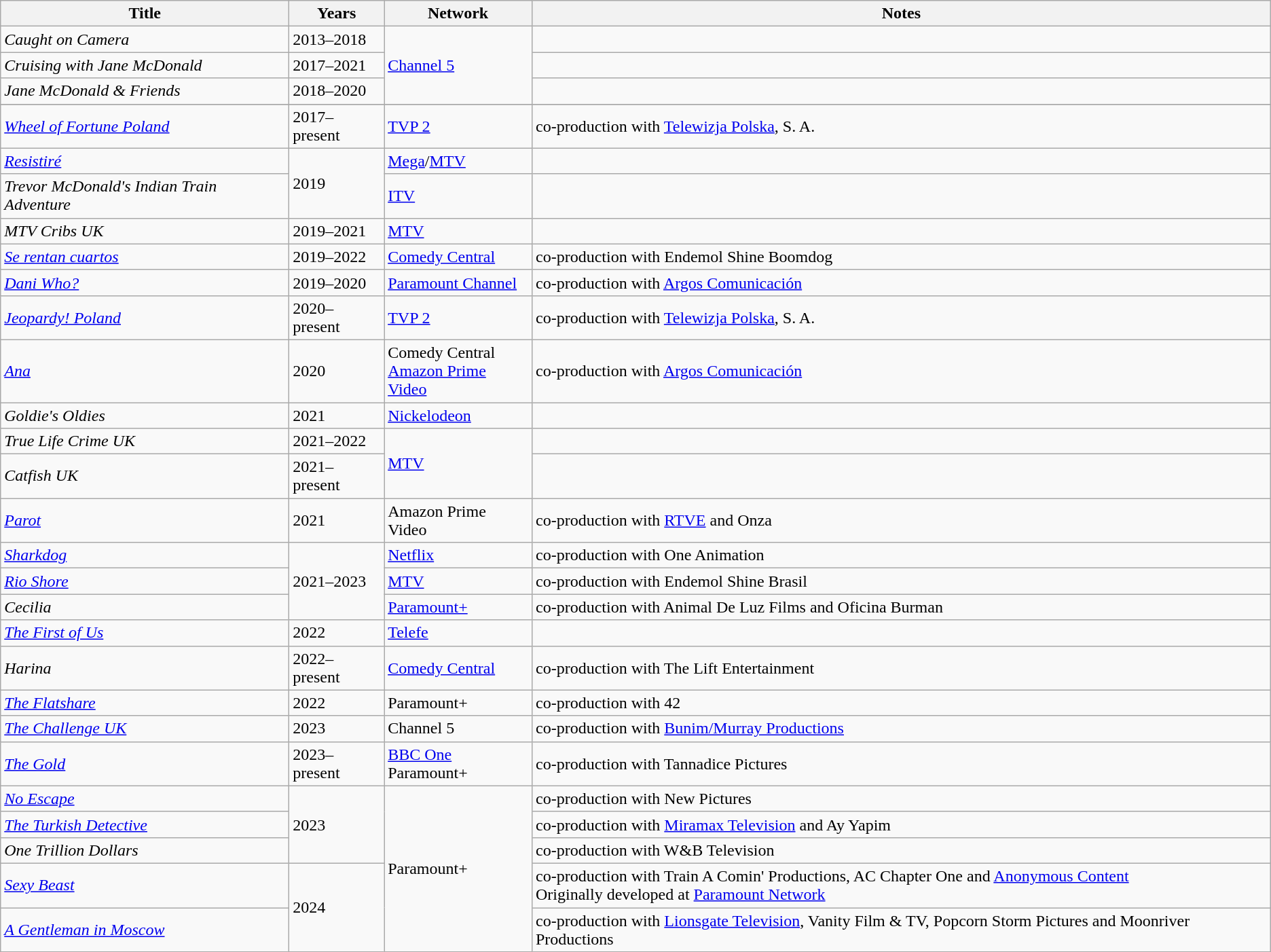<table class="wikitable sortable">
<tr>
<th>Title</th>
<th>Years</th>
<th>Network</th>
<th>Notes</th>
</tr>
<tr>
<td><em>Caught on Camera</em></td>
<td>2013–2018</td>
<td rowspan="3"><a href='#'>Channel 5</a></td>
<td></td>
</tr>
<tr>
<td><em>Cruising with Jane McDonald</em></td>
<td>2017–2021</td>
<td></td>
</tr>
<tr>
<td><em>Jane McDonald & Friends</em></td>
<td>2018–2020</td>
<td></td>
</tr>
<tr>
</tr>
<tr>
<td><em><a href='#'>Wheel of Fortune Poland</a></em></td>
<td>2017–present</td>
<td><a href='#'>TVP 2</a></td>
<td>co-production with <a href='#'>Telewizja Polska</a>, S. A.</td>
</tr>
<tr>
<td><em><a href='#'>Resistiré</a></em></td>
<td rowspan="2">2019</td>
<td><a href='#'>Mega</a>/<a href='#'>MTV</a></td>
<td></td>
</tr>
<tr>
<td><em>Trevor McDonald's Indian Train Adventure</em></td>
<td><a href='#'>ITV</a></td>
<td></td>
</tr>
<tr>
<td><em>MTV Cribs UK</em></td>
<td>2019–2021</td>
<td><a href='#'>MTV</a></td>
<td></td>
</tr>
<tr>
<td><em><a href='#'>Se rentan cuartos</a></em></td>
<td>2019–2022</td>
<td><a href='#'>Comedy Central</a></td>
<td>co-production with Endemol Shine Boomdog</td>
</tr>
<tr>
<td><em><a href='#'>Dani Who?</a></em></td>
<td>2019–2020</td>
<td><a href='#'>Paramount Channel</a></td>
<td>co-production with <a href='#'>Argos Comunicación</a></td>
</tr>
<tr>
<td><em><a href='#'>Jeopardy! Poland</a></em></td>
<td>2020–present</td>
<td><a href='#'>TVP 2</a></td>
<td>co-production with <a href='#'>Telewizja Polska</a>, S. A.</td>
</tr>
<tr>
<td><em><a href='#'>Ana</a></em></td>
<td>2020</td>
<td>Comedy Central<br><a href='#'>Amazon Prime Video</a></td>
<td>co-production with <a href='#'>Argos Comunicación</a></td>
</tr>
<tr>
<td><em>Goldie's Oldies</em></td>
<td>2021</td>
<td><a href='#'>Nickelodeon</a></td>
<td></td>
</tr>
<tr>
<td><em>True Life Crime UK</em></td>
<td>2021–2022</td>
<td rowspan="2"><a href='#'>MTV</a></td>
<td></td>
</tr>
<tr>
<td><em>Catfish UK</em></td>
<td>2021–present</td>
<td></td>
</tr>
<tr>
<td><em><a href='#'>Parot</a></em></td>
<td>2021</td>
<td>Amazon Prime Video</td>
<td>co-production with <a href='#'>RTVE</a> and Onza</td>
</tr>
<tr>
<td><em><a href='#'>Sharkdog</a></em></td>
<td rowspan="3">2021–2023</td>
<td><a href='#'>Netflix</a></td>
<td>co-production with One Animation</td>
</tr>
<tr>
<td><em><a href='#'>Rio Shore</a></em></td>
<td><a href='#'>MTV</a></td>
<td>co-production with Endemol Shine Brasil</td>
</tr>
<tr>
<td><em>Cecilia</em></td>
<td><a href='#'>Paramount+</a></td>
<td>co-production with Animal De Luz Films and Oficina Burman</td>
</tr>
<tr>
<td><em><a href='#'>The First of Us</a></em></td>
<td>2022</td>
<td><a href='#'>Telefe</a></td>
<td></td>
</tr>
<tr>
<td><em>Harina</em></td>
<td>2022–present</td>
<td><a href='#'>Comedy Central</a></td>
<td>co-production with The Lift Entertainment</td>
</tr>
<tr>
<td><em><a href='#'>The Flatshare</a></em></td>
<td>2022</td>
<td>Paramount+</td>
<td>co-production with 42</td>
</tr>
<tr>
<td><em><a href='#'>The Challenge UK</a></em></td>
<td>2023</td>
<td>Channel 5</td>
<td>co-production with <a href='#'>Bunim/Murray Productions</a></td>
</tr>
<tr>
<td><em><a href='#'>The Gold</a></em></td>
<td>2023–present</td>
<td><a href='#'>BBC One</a><br>Paramount+</td>
<td>co-production with Tannadice Pictures</td>
</tr>
<tr>
<td><em><a href='#'>No Escape</a></em></td>
<td rowspan="3">2023</td>
<td rowspan="5">Paramount+</td>
<td>co-production with New Pictures</td>
</tr>
<tr>
<td><em><a href='#'>The Turkish Detective</a></em></td>
<td>co-production with <a href='#'>Miramax Television</a> and Ay Yapim</td>
</tr>
<tr>
<td><em>One Trillion Dollars</em></td>
<td>co-production with W&B Television</td>
</tr>
<tr>
<td><em><a href='#'>Sexy Beast</a></em></td>
<td rowspan="2">2024</td>
<td>co-production with Train A Comin' Productions, AC Chapter One and <a href='#'>Anonymous Content</a><br>Originally developed at <a href='#'>Paramount Network</a></td>
</tr>
<tr>
<td><em><a href='#'>A Gentleman in Moscow</a></em></td>
<td>co-production with <a href='#'>Lionsgate Television</a>, Vanity Film & TV, Popcorn Storm Pictures and Moonriver Productions</td>
</tr>
</table>
